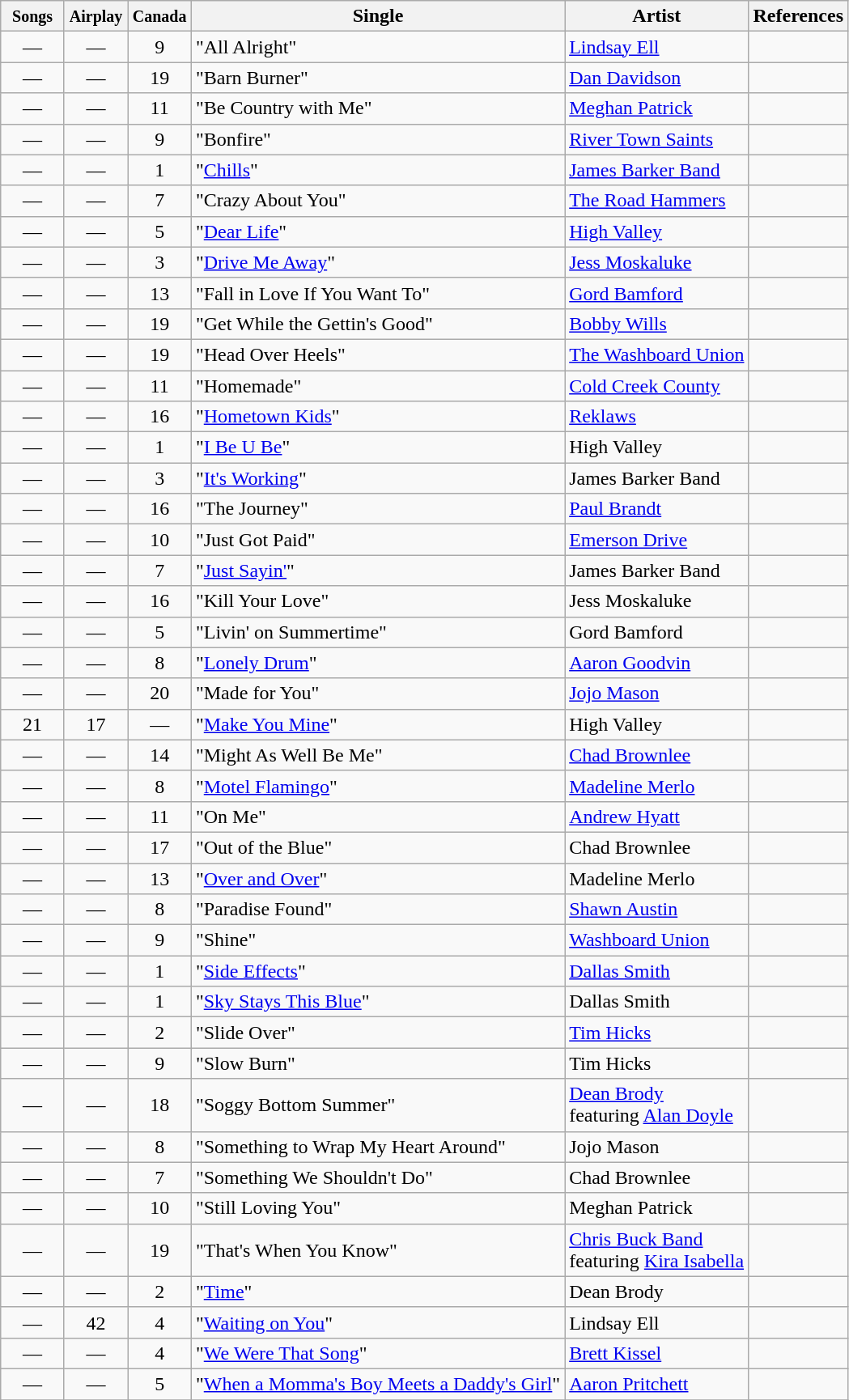<table class="wikitable sortable">
<tr>
<th width=45><small>Songs</small></th>
<th width=45><small>Airplay</small></th>
<th width=45><small>Canada</small></th>
<th width=auto>Single</th>
<th width=auto>Artist</th>
<th width=auto>References</th>
</tr>
<tr>
<td align=center>—</td>
<td align=center>—</td>
<td align=center>9</td>
<td>"All Alright"</td>
<td><a href='#'>Lindsay Ell</a></td>
<td></td>
</tr>
<tr>
<td align=center>—</td>
<td align=center>—</td>
<td align=center>19</td>
<td>"Barn Burner"</td>
<td><a href='#'>Dan Davidson</a></td>
<td></td>
</tr>
<tr>
<td align=center>—</td>
<td align=center>—</td>
<td align=center>11</td>
<td>"Be Country with Me"</td>
<td><a href='#'>Meghan Patrick</a></td>
<td></td>
</tr>
<tr>
<td align=center>—</td>
<td align=center>—</td>
<td align=center>9</td>
<td>"Bonfire"</td>
<td><a href='#'>River Town Saints</a></td>
<td></td>
</tr>
<tr>
<td align=center>—</td>
<td align=center>—</td>
<td align=center>1</td>
<td>"<a href='#'>Chills</a>"</td>
<td><a href='#'>James Barker Band</a></td>
<td></td>
</tr>
<tr>
<td align=center>—</td>
<td align=center>—</td>
<td align=center>7</td>
<td>"Crazy About You"</td>
<td><a href='#'>The Road Hammers</a></td>
<td></td>
</tr>
<tr>
<td align=center>—</td>
<td align=center>—</td>
<td align=center>5</td>
<td>"<a href='#'>Dear Life</a>"</td>
<td><a href='#'>High Valley</a></td>
<td></td>
</tr>
<tr>
<td align=center>—</td>
<td align=center>—</td>
<td align=center>3</td>
<td>"<a href='#'>Drive Me Away</a>"</td>
<td><a href='#'>Jess Moskaluke</a></td>
<td></td>
</tr>
<tr>
<td align=center>—</td>
<td align=center>—</td>
<td align=center>13</td>
<td>"Fall in Love If You Want To"</td>
<td><a href='#'>Gord Bamford</a></td>
<td></td>
</tr>
<tr>
<td align=center>—</td>
<td align=center>—</td>
<td align=center>19</td>
<td>"Get While the Gettin's Good"</td>
<td><a href='#'>Bobby Wills</a></td>
<td></td>
</tr>
<tr>
<td align=center>—</td>
<td align=center>—</td>
<td align=center>19</td>
<td>"Head Over Heels"</td>
<td><a href='#'>The Washboard Union</a></td>
<td></td>
</tr>
<tr>
<td align=center>—</td>
<td align=center>—</td>
<td align=center>11</td>
<td>"Homemade"</td>
<td><a href='#'>Cold Creek County</a></td>
<td></td>
</tr>
<tr>
<td align=center>—</td>
<td align=center>—</td>
<td align=center>16</td>
<td>"<a href='#'>Hometown Kids</a>"</td>
<td><a href='#'>Reklaws</a></td>
<td></td>
</tr>
<tr>
<td align=center>—</td>
<td align=center>—</td>
<td align=center>1</td>
<td>"<a href='#'>I Be U Be</a>"</td>
<td>High Valley</td>
<td></td>
</tr>
<tr>
<td align=center>—</td>
<td align=center>—</td>
<td align=center>3</td>
<td>"<a href='#'>It's Working</a>"</td>
<td>James Barker Band</td>
<td></td>
</tr>
<tr>
<td align=center>—</td>
<td align=center>—</td>
<td align=center>16</td>
<td>"The Journey"</td>
<td><a href='#'>Paul Brandt</a></td>
<td></td>
</tr>
<tr>
<td align=center>—</td>
<td align=center>—</td>
<td align=center>10</td>
<td>"Just Got Paid"</td>
<td><a href='#'>Emerson Drive</a></td>
<td></td>
</tr>
<tr>
<td align=center>—</td>
<td align=center>—</td>
<td align=center>7</td>
<td>"<a href='#'>Just Sayin'</a>"</td>
<td>James Barker Band</td>
<td></td>
</tr>
<tr>
<td align=center>—</td>
<td align=center>—</td>
<td align=center>16</td>
<td>"Kill Your Love"</td>
<td>Jess Moskaluke</td>
<td></td>
</tr>
<tr>
<td align=center>—</td>
<td align=center>—</td>
<td align=center>5</td>
<td>"Livin' on Summertime"</td>
<td>Gord Bamford</td>
<td></td>
</tr>
<tr>
<td align=center>—</td>
<td align=center>—</td>
<td align=center>8</td>
<td>"<a href='#'>Lonely Drum</a>"</td>
<td><a href='#'>Aaron Goodvin</a></td>
<td></td>
</tr>
<tr>
<td align=center>—</td>
<td align=center>—</td>
<td align=center>20</td>
<td>"Made for You"</td>
<td><a href='#'>Jojo Mason</a></td>
<td></td>
</tr>
<tr>
<td align=center>21</td>
<td align=center>17</td>
<td align=center>—</td>
<td>"<a href='#'>Make You Mine</a>" </td>
<td>High Valley</td>
<td align=center></td>
</tr>
<tr>
<td align=center>—</td>
<td align=center>—</td>
<td align=center>14</td>
<td>"Might As Well Be Me"</td>
<td><a href='#'>Chad Brownlee</a></td>
<td></td>
</tr>
<tr>
<td align=center>—</td>
<td align=center>—</td>
<td align=center>8</td>
<td>"<a href='#'>Motel Flamingo</a>"</td>
<td><a href='#'>Madeline Merlo</a></td>
<td></td>
</tr>
<tr>
<td align=center>—</td>
<td align=center>—</td>
<td align=center>11</td>
<td>"On Me"</td>
<td><a href='#'>Andrew Hyatt</a></td>
<td></td>
</tr>
<tr>
<td align=center>—</td>
<td align=center>—</td>
<td align=center>17</td>
<td>"Out of the Blue"</td>
<td>Chad Brownlee</td>
<td></td>
</tr>
<tr>
<td align=center>—</td>
<td align=center>—</td>
<td align=center>13</td>
<td>"<a href='#'>Over and Over</a>"</td>
<td>Madeline Merlo</td>
<td></td>
</tr>
<tr>
<td align=center>—</td>
<td align=center>—</td>
<td align=center>8</td>
<td>"Paradise Found"</td>
<td><a href='#'>Shawn Austin</a></td>
<td></td>
</tr>
<tr>
<td align=center>—</td>
<td align=center>—</td>
<td align=center>9</td>
<td>"Shine"</td>
<td><a href='#'>Washboard Union</a></td>
<td></td>
</tr>
<tr>
<td align=center>—</td>
<td align=center>—</td>
<td align=center>1</td>
<td>"<a href='#'>Side Effects</a>"</td>
<td><a href='#'>Dallas Smith</a></td>
<td></td>
</tr>
<tr>
<td align=center>—</td>
<td align=center>—</td>
<td align=center>1</td>
<td>"<a href='#'>Sky Stays This Blue</a>"</td>
<td>Dallas Smith</td>
<td></td>
</tr>
<tr>
<td align=center>—</td>
<td align=center>—</td>
<td align=center>2</td>
<td>"Slide Over"</td>
<td><a href='#'>Tim Hicks</a></td>
<td></td>
</tr>
<tr>
<td align=center>—</td>
<td align=center>—</td>
<td align=center>9</td>
<td>"Slow Burn"</td>
<td>Tim Hicks</td>
<td></td>
</tr>
<tr>
<td align=center>—</td>
<td align=center>—</td>
<td align=center>18</td>
<td>"Soggy Bottom Summer"</td>
<td><a href='#'>Dean Brody</a> <br> featuring <a href='#'>Alan Doyle</a></td>
<td></td>
</tr>
<tr>
<td align=center>—</td>
<td align=center>—</td>
<td align=center>8</td>
<td>"Something to Wrap My Heart Around"</td>
<td>Jojo Mason</td>
<td></td>
</tr>
<tr>
<td align=center>—</td>
<td align=center>—</td>
<td align=center>7</td>
<td>"Something We Shouldn't Do"</td>
<td>Chad Brownlee</td>
<td></td>
</tr>
<tr>
<td align=center>—</td>
<td align=center>—</td>
<td align=center>10</td>
<td>"Still Loving You"</td>
<td>Meghan Patrick</td>
<td></td>
</tr>
<tr>
<td align=center>—</td>
<td align=center>—</td>
<td align=center>19</td>
<td>"That's When You Know"</td>
<td><a href='#'>Chris Buck Band</a> <br>featuring <a href='#'>Kira Isabella</a></td>
<td></td>
</tr>
<tr>
<td align=center>—</td>
<td align=center>—</td>
<td align=center>2</td>
<td>"<a href='#'>Time</a>"</td>
<td>Dean Brody</td>
<td></td>
</tr>
<tr>
<td align=center>—</td>
<td align=center>42</td>
<td align=center>4</td>
<td>"<a href='#'>Waiting on You</a>"</td>
<td>Lindsay Ell</td>
<td></td>
</tr>
<tr>
<td align=center>—</td>
<td align=center>—</td>
<td align=center>4</td>
<td>"<a href='#'>We Were That Song</a>"</td>
<td><a href='#'>Brett Kissel</a></td>
<td></td>
</tr>
<tr>
<td align=center>—</td>
<td align=center>—</td>
<td align=center>5</td>
<td>"<a href='#'>When a Momma's Boy Meets a Daddy's Girl</a>"</td>
<td><a href='#'>Aaron Pritchett</a></td>
<td></td>
</tr>
<tr>
</tr>
</table>
